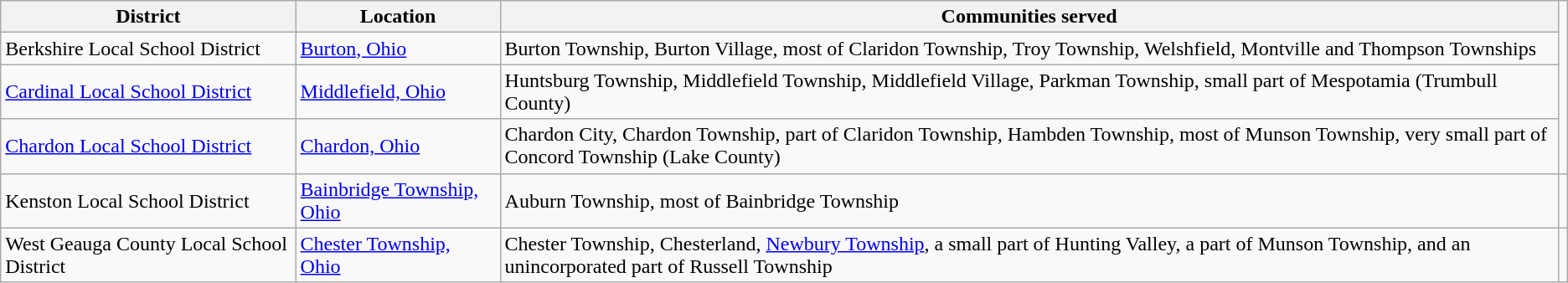<table class="wikitable">
<tr>
<th>District</th>
<th>Location</th>
<th>Communities served</th>
</tr>
<tr>
<td>Berkshire Local School District</td>
<td><a href='#'>Burton, Ohio</a></td>
<td>Burton Township, Burton Village, most of Claridon Township, Troy Township, Welshfield, Montville and Thompson Townships</td>
</tr>
<tr>
<td><a href='#'>Cardinal Local School District</a></td>
<td><a href='#'>Middlefield, Ohio</a></td>
<td>Huntsburg Township, Middlefield Township, Middlefield Village, Parkman Township, small part of Mespotamia (Trumbull County)</td>
</tr>
<tr>
<td><a href='#'>Chardon Local School District</a></td>
<td><a href='#'>Chardon, Ohio</a></td>
<td>Chardon City, Chardon Township, part of Claridon Township, Hambden Township, most of Munson Township, very small part of Concord Township (Lake County)</td>
</tr>
<tr>
<td>Kenston Local School District</td>
<td><a href='#'>Bainbridge Township, Ohio</a></td>
<td>Auburn Township, most of Bainbridge Township</td>
<td></td>
</tr>
<tr>
<td>West Geauga County Local School District</td>
<td><a href='#'>Chester Township, Ohio</a></td>
<td>Chester Township, Chesterland, <a href='#'>Newbury Township</a>, a small part of Hunting Valley, a part of Munson Township, and an unincorporated part of Russell Township</td>
</tr>
</table>
